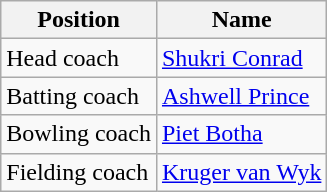<table class="wikitable">
<tr>
<th>Position</th>
<th>Name</th>
</tr>
<tr>
<td>Head coach</td>
<td><a href='#'>Shukri Conrad</a></td>
</tr>
<tr>
<td>Batting coach</td>
<td><a href='#'>Ashwell Prince</a></td>
</tr>
<tr>
<td>Bowling coach</td>
<td><a href='#'>Piet Botha</a></td>
</tr>
<tr>
<td>Fielding coach</td>
<td><a href='#'>Kruger van Wyk</a></td>
</tr>
</table>
